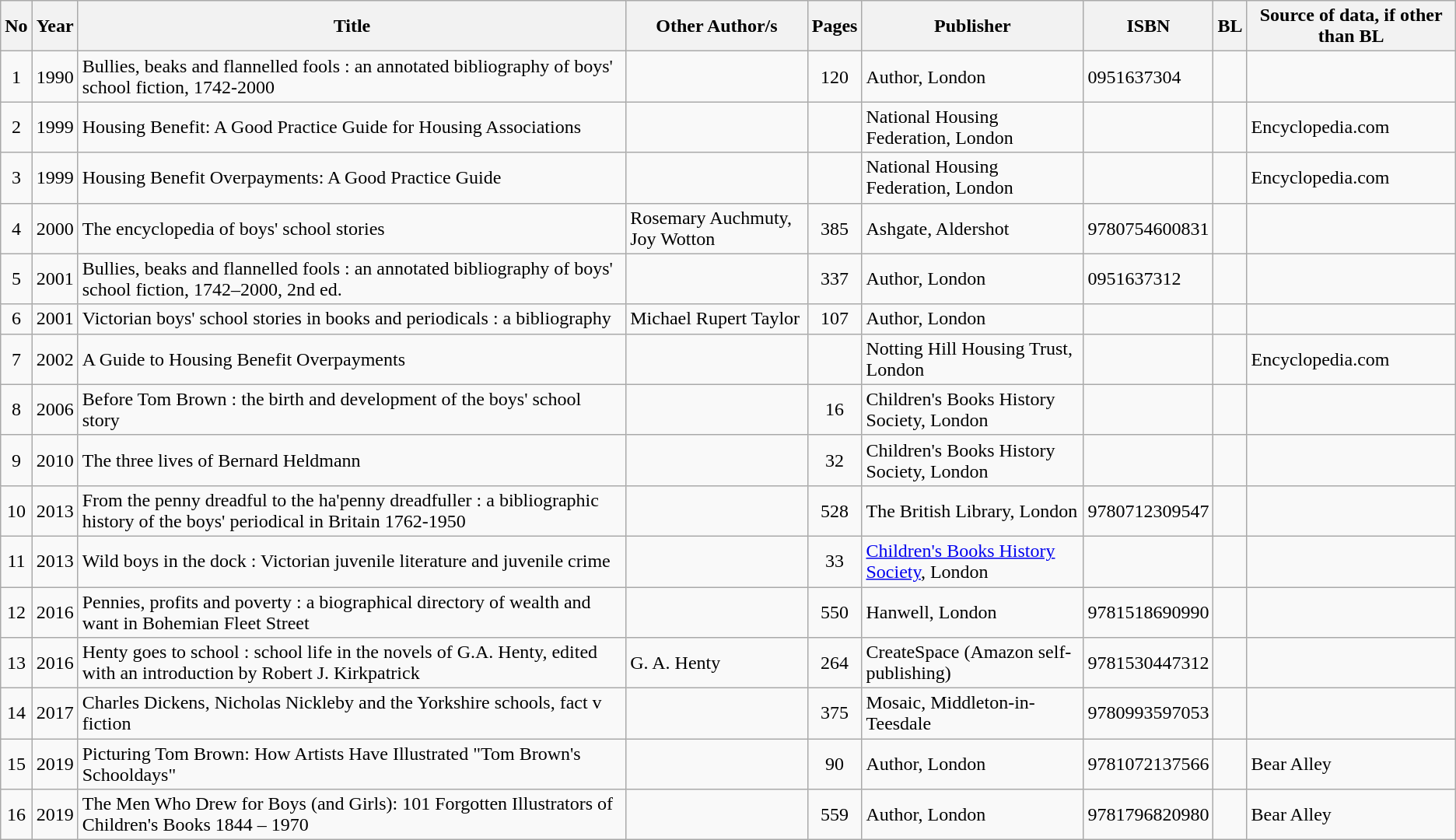<table class="wikitable sortable">
<tr>
<th style="text-align: center;">No</th>
<th>Year</th>
<th>Title</th>
<th>Other Author/s</th>
<th style="text-align: center;">Pages</th>
<th>Publisher</th>
<th>ISBN</th>
<th style="text-align: center;">BL</th>
<th>Source of data, if other than BL</th>
</tr>
<tr>
<td style="text-align: center;">1</td>
<td style="text-align: center;">1990</td>
<td>Bullies, beaks and flannelled fools : an annotated bibliography of boys' school fiction, 1742-2000</td>
<td></td>
<td style="text-align: center;">120</td>
<td>Author, London</td>
<td>0951637304</td>
<td></td>
<td></td>
</tr>
<tr>
<td style="text-align: center;">2</td>
<td style="text-align: center;">1999</td>
<td>Housing Benefit: A Good Practice Guide for Housing Associations</td>
<td></td>
<td></td>
<td>National Housing Federation, London</td>
<td></td>
<td></td>
<td>Encyclopedia.com</td>
</tr>
<tr>
<td style="text-align: center;">3</td>
<td style="text-align: center;">1999</td>
<td>Housing Benefit Overpayments: A Good Practice Guide</td>
<td></td>
<td></td>
<td>National Housing Federation, London</td>
<td></td>
<td></td>
<td>Encyclopedia.com</td>
</tr>
<tr>
<td style="text-align: center;">4</td>
<td style="text-align: center;">2000</td>
<td>The encyclopedia of boys' school stories</td>
<td>Rosemary Auchmuty, Joy Wotton</td>
<td style="text-align: center;">385</td>
<td>Ashgate, Aldershot</td>
<td>9780754600831</td>
<td></td>
<td></td>
</tr>
<tr>
<td style="text-align: center;">5</td>
<td style="text-align: center;">2001</td>
<td>Bullies, beaks and flannelled fools : an annotated bibliography of boys' school fiction, 1742–2000, 2nd ed.</td>
<td></td>
<td style="text-align: center;">337</td>
<td>Author, London</td>
<td>0951637312</td>
<td></td>
<td></td>
</tr>
<tr>
<td style="text-align: center;">6</td>
<td style="text-align: center;">2001</td>
<td>Victorian boys' school stories in books and periodicals : a bibliography</td>
<td>Michael Rupert Taylor</td>
<td style="text-align: center;">107</td>
<td>Author, London</td>
<td></td>
<td></td>
<td></td>
</tr>
<tr>
<td style="text-align: center;">7</td>
<td style="text-align: center;">2002</td>
<td>A Guide to Housing Benefit Overpayments</td>
<td></td>
<td></td>
<td>Notting Hill Housing Trust, London</td>
<td></td>
<td></td>
<td>Encyclopedia.com</td>
</tr>
<tr>
<td style="text-align: center;">8</td>
<td style="text-align: center;">2006</td>
<td>Before Tom Brown : the birth and development of the boys' school story</td>
<td></td>
<td style="text-align: center;">16</td>
<td>Children's Books History Society, London</td>
<td></td>
<td></td>
<td></td>
</tr>
<tr>
<td style="text-align: center;">9</td>
<td style="text-align: center;">2010</td>
<td>The three lives of Bernard Heldmann</td>
<td></td>
<td style="text-align: center;">32</td>
<td>Children's Books History Society, London</td>
<td></td>
<td></td>
<td></td>
</tr>
<tr>
<td style="text-align: center;">10</td>
<td style="text-align: center;">2013</td>
<td>From the penny dreadful to the ha'penny dreadfuller : a bibliographic history of the boys' periodical in Britain 1762-1950</td>
<td></td>
<td style="text-align: center;">528</td>
<td>The British Library, London</td>
<td>9780712309547</td>
<td></td>
<td></td>
</tr>
<tr>
<td style="text-align: center;">11</td>
<td style="text-align: center;">2013</td>
<td>Wild boys in the dock : Victorian juvenile literature and juvenile crime</td>
<td></td>
<td style="text-align: center;">33</td>
<td><a href='#'>Children's Books History Society</a>, London</td>
<td></td>
<td></td>
<td></td>
</tr>
<tr>
<td style="text-align: center;">12</td>
<td style="text-align: center;">2016</td>
<td>Pennies, profits and poverty : a biographical directory of wealth and want in Bohemian Fleet Street</td>
<td></td>
<td style="text-align: center;">550</td>
<td>Hanwell, London</td>
<td>9781518690990</td>
<td></td>
<td></td>
</tr>
<tr>
<td style="text-align: center;">13</td>
<td style="text-align: center;">2016</td>
<td>Henty goes to school : school life in the novels of G.A. Henty, edited with an introduction by Robert J. Kirkpatrick</td>
<td>G. A. Henty</td>
<td style="text-align: center;">264</td>
<td>CreateSpace (Amazon self-publishing)</td>
<td>9781530447312</td>
<td></td>
<td></td>
</tr>
<tr>
<td style="text-align: center;">14</td>
<td style="text-align: center;">2017</td>
<td>Charles Dickens, Nicholas Nickleby and the Yorkshire schools, fact v fiction</td>
<td></td>
<td style="text-align: center;">375</td>
<td>Mosaic, Middleton-in-Teesdale</td>
<td>9780993597053</td>
<td></td>
<td></td>
</tr>
<tr>
<td style="text-align: center;">15</td>
<td style="text-align: center;">2019</td>
<td>Picturing Tom Brown: How Artists Have Illustrated "Tom Brown's Schooldays"</td>
<td></td>
<td style="text-align: center;">90</td>
<td>Author, London</td>
<td>9781072137566</td>
<td></td>
<td>Bear Alley</td>
</tr>
<tr>
<td style="text-align: center;">16</td>
<td style="text-align: center;">2019</td>
<td>The Men Who Drew for Boys (and Girls): 101 Forgotten Illustrators of Children's Books 1844 – 1970</td>
<td></td>
<td style="text-align: center;">559</td>
<td>Author, London</td>
<td>9781796820980</td>
<td></td>
<td>Bear Alley</td>
</tr>
</table>
